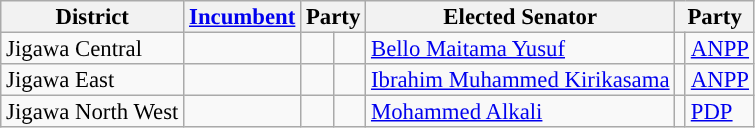<table class="sortable wikitable" style="font-size:95%;line-height:14px;">
<tr>
<th class="unsortable">District</th>
<th class="unsortable"><a href='#'>Incumbent</a></th>
<th colspan="2">Party</th>
<th class="unsortable">Elected Senator</th>
<th colspan="2">Party</th>
</tr>
<tr>
<td>Jigawa Central</td>
<td></td>
<td></td>
<td></td>
<td><a href='#'>Bello Maitama Yusuf</a></td>
<td style="background:"></td>
<td><a href='#'>ANPP</a></td>
</tr>
<tr>
<td>Jigawa East</td>
<td></td>
<td></td>
<td></td>
<td><a href='#'>Ibrahim Muhammed Kirikasama</a></td>
<td style="background:"></td>
<td><a href='#'>ANPP</a></td>
</tr>
<tr>
<td>Jigawa North West</td>
<td></td>
<td></td>
<td></td>
<td><a href='#'>Mohammed Alkali</a></td>
<td style="background:"></td>
<td><a href='#'>PDP</a></td>
</tr>
</table>
